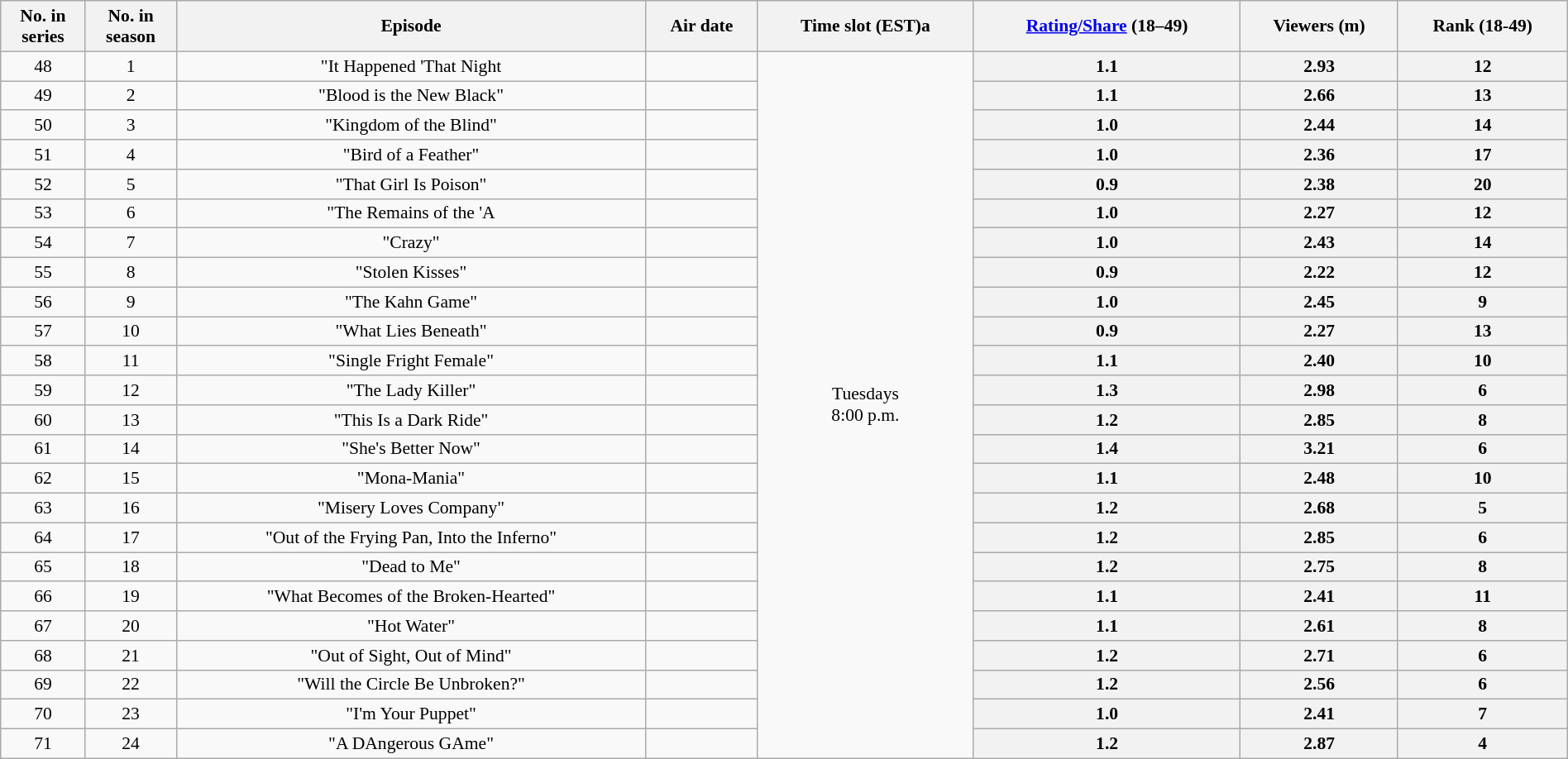<table class="wikitable" style="font-size:90%; text-align:center; width: 100%; margin-left: auto; margin-right: auto;">
<tr>
<th>No. in<br>series</th>
<th>No. in<br>season</th>
<th>Episode</th>
<th>Air date</th>
<th>Time slot (EST)a</th>
<th><a href='#'>Rating/Share</a> (18–49)</th>
<th>Viewers (m)</th>
<th>Rank (18-49)</th>
</tr>
<tr>
<td style="text-align:center">48</td>
<td style="text-align:center">1</td>
<td>"It Happened 'That Night</td>
<td></td>
<td style="text-align:center" rowspan=24>Tuesdays<br>8:00 p.m.</td>
<th style="text-align:center">1.1 </th>
<th style="text-align:center">2.93 </th>
<th style="text-align:center">12 </th>
</tr>
<tr>
<td style="text-align:center">49</td>
<td style="text-align:center">2</td>
<td>"Blood is the New Black"</td>
<td></td>
<th style="text-align:center">1.1 </th>
<th style="text-align:center">2.66 </th>
<th style="text-align:center">13 </th>
</tr>
<tr>
<td style="text-align:center">50</td>
<td style="text-align:center">3</td>
<td>"Kingdom of the Blind"</td>
<td></td>
<th style="text-align:center">1.0 </th>
<th style="text-align:center">2.44 </th>
<th style="text-align:center">14 </th>
</tr>
<tr>
<td style="text-align:center">51</td>
<td style="text-align:center">4</td>
<td>"Bird of a Feather"</td>
<td></td>
<th style="text-align:center">1.0 </th>
<th style="text-align:center">2.36 </th>
<th style="text-align:center">17 </th>
</tr>
<tr>
<td style="text-align:center">52</td>
<td style="text-align:center">5</td>
<td>"That Girl Is Poison"</td>
<td></td>
<th style="text-align:center">0.9 </th>
<th style="text-align:center">2.38 </th>
<th style="text-align:center">20 </th>
</tr>
<tr>
<td style="text-align:center">53</td>
<td style="text-align:center">6</td>
<td>"The Remains of the 'A</td>
<td></td>
<th style="text-align:center">1.0 </th>
<th style="text-align:center">2.27 </th>
<th style="text-align:center">12 </th>
</tr>
<tr>
<td style="text-align:center">54</td>
<td style="text-align:center">7</td>
<td>"Crazy"</td>
<td></td>
<th style="text-align:center">1.0 </th>
<th style="text-align:center">2.43 </th>
<th style="text-align:center">14 </th>
</tr>
<tr>
<td style="text-align:center">55</td>
<td style="text-align:center">8</td>
<td>"Stolen Kisses"</td>
<td></td>
<th style="text-align:center">0.9 </th>
<th style="text-align:center">2.22 </th>
<th style="text-align:center">12 </th>
</tr>
<tr>
<td style="text-align:center">56</td>
<td style="text-align:center">9</td>
<td>"The Kahn Game"</td>
<td></td>
<th style="text-align:center">1.0 </th>
<th style="text-align:center">2.45 </th>
<th style="text-align:center">9 </th>
</tr>
<tr>
<td style="text-align:center">57</td>
<td style="text-align:center">10</td>
<td>"What Lies Beneath"</td>
<td></td>
<th style="text-align:center">0.9 </th>
<th style="text-align:center">2.27 </th>
<th style="text-align:center">13 </th>
</tr>
<tr>
<td style="text-align:center">58</td>
<td style="text-align:center">11</td>
<td>"Single Fright Female"</td>
<td></td>
<th style="text-align:center">1.1 </th>
<th style="text-align:center">2.40 </th>
<th style="text-align:center">10 </th>
</tr>
<tr>
<td style="text-align:center">59</td>
<td style="text-align:center">12</td>
<td>"The Lady Killer"</td>
<td></td>
<th style="text-align:center">1.3 </th>
<th style="text-align:center">2.98 </th>
<th style="text-align:center">6 </th>
</tr>
<tr>
<td style="text-align:center">60</td>
<td style="text-align:center">13</td>
<td>"This Is a Dark Ride"</td>
<td></td>
<th style="text-align:center">1.2 </th>
<th style="text-align:center">2.85 </th>
<th style="text-align:center">8 </th>
</tr>
<tr>
<td style="text-align:center">61</td>
<td style="text-align:center">14</td>
<td>"She's Better Now"</td>
<td></td>
<th style="text-align:center">1.4 </th>
<th style="text-align:center">3.21 </th>
<th style="text-align:center">6 </th>
</tr>
<tr>
<td style="text-align:center">62</td>
<td style="text-align:center">15</td>
<td>"Mona-Mania"</td>
<td></td>
<th style="text-align:center">1.1</th>
<th style="text-align:center">2.48 </th>
<th style="text-align:center">10 </th>
</tr>
<tr>
<td style="text-align:center">63</td>
<td style="text-align:center">16</td>
<td>"Misery Loves Company"</td>
<td></td>
<th style="text-align:center">1.2</th>
<th style="text-align:center">2.68 </th>
<th style="text-align:center">5 </th>
</tr>
<tr>
<td style="text-align:center">64</td>
<td style="text-align:center">17</td>
<td>"Out of the Frying Pan, Into the Inferno"</td>
<td></td>
<th style="text-align:center">1.2</th>
<th style="text-align:center">2.85 </th>
<th style="text-align:center">6 </th>
</tr>
<tr>
<td style="text-align:center">65</td>
<td style="text-align:center">18</td>
<td>"Dead to Me"</td>
<td></td>
<th style="text-align:center">1.2</th>
<th style="text-align:center">2.75 </th>
<th style="text-align:center">8 </th>
</tr>
<tr>
<td style="text-align:center">66</td>
<td style="text-align:center">19</td>
<td>"What Becomes of the Broken-Hearted"</td>
<td></td>
<th style="text-align:center">1.1</th>
<th style="text-align:center">2.41 </th>
<th style="text-align:center">11 </th>
</tr>
<tr>
<td style="text-align:center">67</td>
<td style="text-align:center">20</td>
<td>"Hot Water"</td>
<td></td>
<th style="text-align:center">1.1 </th>
<th style="text-align:center">2.61 </th>
<th style="text-align:center">8 </th>
</tr>
<tr>
<td style="text-align:center">68</td>
<td style="text-align:center">21</td>
<td>"Out of Sight, Out of Mind"</td>
<td></td>
<th style="text-align:center">1.2 </th>
<th style="text-align:center">2.71 </th>
<th style="text-align:center">6 </th>
</tr>
<tr>
<td style="text-align:center">69</td>
<td style="text-align:center">22</td>
<td>"Will the Circle Be Unbroken?"</td>
<td></td>
<th style="text-align:center">1.2 </th>
<th style="text-align:center">2.56 </th>
<th style="text-align:center">6 </th>
</tr>
<tr>
<td style="text-align:center">70</td>
<td style="text-align:center">23</td>
<td>"I'm Your Puppet"</td>
<td></td>
<th style="text-align:center">1.0 </th>
<th style="text-align:center">2.41 </th>
<th style="text-align:center">7 </th>
</tr>
<tr>
<td style="text-align:center">71</td>
<td style="text-align:center">24</td>
<td>"A DAngerous GAme"</td>
<td></td>
<th style="text-align:center">1.2 </th>
<th style="text-align:center">2.87 </th>
<th style="text-align:center">4 </th>
</tr>
</table>
